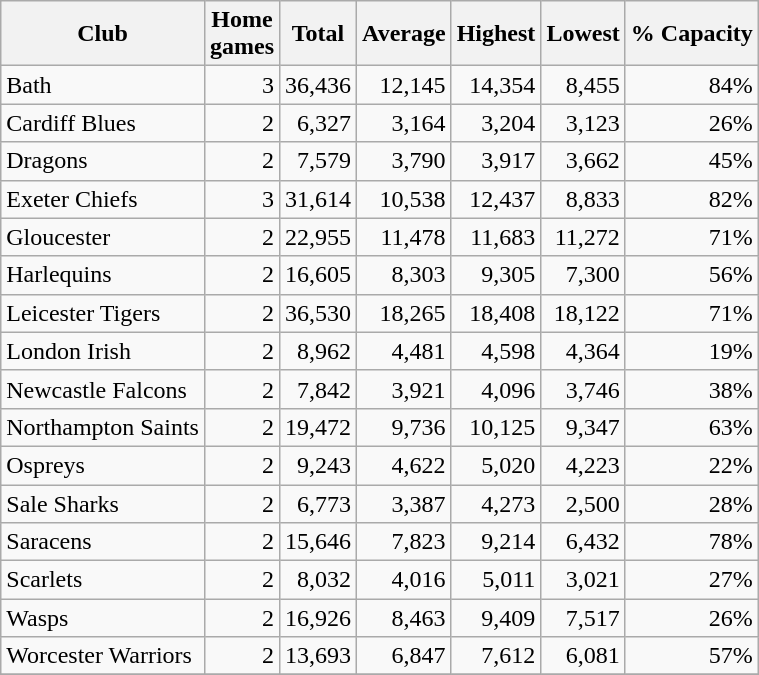<table class="wikitable sortable" style="text-align:right">
<tr>
<th>Club</th>
<th>Home<br>games</th>
<th>Total</th>
<th>Average</th>
<th>Highest</th>
<th>Lowest</th>
<th>% Capacity</th>
</tr>
<tr>
<td style="text-align:left"> Bath</td>
<td>3</td>
<td>36,436</td>
<td>12,145</td>
<td>14,354</td>
<td>8,455</td>
<td>84%</td>
</tr>
<tr>
<td style="text-align:left"> Cardiff Blues</td>
<td>2</td>
<td>6,327</td>
<td>3,164</td>
<td>3,204</td>
<td>3,123</td>
<td>26%</td>
</tr>
<tr>
<td style="text-align:left"> Dragons</td>
<td>2</td>
<td>7,579</td>
<td>3,790</td>
<td>3,917</td>
<td>3,662</td>
<td>45%</td>
</tr>
<tr>
<td style="text-align:left"> Exeter Chiefs</td>
<td>3</td>
<td>31,614</td>
<td>10,538</td>
<td>12,437</td>
<td>8,833</td>
<td>82%</td>
</tr>
<tr>
<td style="text-align:left"> Gloucester</td>
<td>2</td>
<td>22,955</td>
<td>11,478</td>
<td>11,683</td>
<td>11,272</td>
<td>71%</td>
</tr>
<tr>
<td style="text-align:left"> Harlequins</td>
<td>2</td>
<td>16,605</td>
<td>8,303</td>
<td>9,305</td>
<td>7,300</td>
<td>56%</td>
</tr>
<tr>
<td style="text-align:left"> Leicester Tigers</td>
<td>2</td>
<td>36,530</td>
<td>18,265</td>
<td>18,408</td>
<td>18,122</td>
<td>71%</td>
</tr>
<tr>
<td style="text-align:left"> London Irish</td>
<td>2</td>
<td>8,962</td>
<td>4,481</td>
<td>4,598</td>
<td>4,364</td>
<td>19%</td>
</tr>
<tr>
<td style="text-align:left"> Newcastle Falcons</td>
<td>2</td>
<td>7,842</td>
<td>3,921</td>
<td>4,096</td>
<td>3,746</td>
<td>38%</td>
</tr>
<tr>
<td style="text-align:left"> Northampton Saints</td>
<td>2</td>
<td>19,472</td>
<td>9,736</td>
<td>10,125</td>
<td>9,347</td>
<td>63%</td>
</tr>
<tr>
<td style="text-align:left"> Ospreys</td>
<td>2</td>
<td>9,243</td>
<td>4,622</td>
<td>5,020</td>
<td>4,223</td>
<td>22%</td>
</tr>
<tr>
<td style="text-align:left"> Sale Sharks</td>
<td>2</td>
<td>6,773</td>
<td>3,387</td>
<td>4,273</td>
<td>2,500</td>
<td>28%</td>
</tr>
<tr>
<td style="text-align:left"> Saracens</td>
<td>2</td>
<td>15,646</td>
<td>7,823</td>
<td>9,214</td>
<td>6,432</td>
<td>78%</td>
</tr>
<tr>
<td style="text-align:left"> Scarlets</td>
<td>2</td>
<td>8,032</td>
<td>4,016</td>
<td>5,011</td>
<td>3,021</td>
<td>27%</td>
</tr>
<tr>
<td style="text-align:left"> Wasps</td>
<td>2</td>
<td>16,926</td>
<td>8,463</td>
<td>9,409</td>
<td>7,517</td>
<td>26%</td>
</tr>
<tr>
<td style="text-align:left"> Worcester Warriors</td>
<td>2</td>
<td>13,693</td>
<td>6,847</td>
<td>7,612</td>
<td>6,081</td>
<td>57%</td>
</tr>
<tr>
</tr>
</table>
